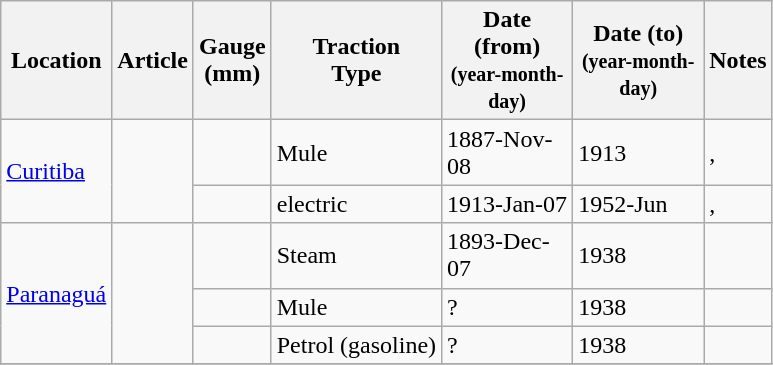<table class="wikitable sortable">
<tr>
<th>Location</th>
<th>Article</th>
<th>Gauge<br> (mm)</th>
<th>Traction<br>Type</th>
<th width=80px>Date (from)<br><small>(year-month-day)</small></th>
<th width=80px>Date (to)<br><small>(year-month-day)</small></th>
<th>Notes</th>
</tr>
<tr>
<td rowspan="2"><a href='#'>Curitiba</a></td>
<td rowspan="2"> </td>
<td align=right></td>
<td>Mule</td>
<td>1887-Nov-08</td>
<td>1913</td>
<td>, </td>
</tr>
<tr>
<td align=right></td>
<td>electric</td>
<td>1913-Jan-07</td>
<td>1952-Jun</td>
<td>, </td>
</tr>
<tr>
<td rowspan="3"><a href='#'>Paranaguá</a></td>
<td rowspan="3"> </td>
<td align=right></td>
<td>Steam</td>
<td>1893-Dec-07</td>
<td>1938</td>
<td></td>
</tr>
<tr>
<td align=right></td>
<td>Mule</td>
<td>?</td>
<td>1938</td>
<td></td>
</tr>
<tr>
<td align=right></td>
<td>Petrol (gasoline)</td>
<td>?</td>
<td>1938</td>
<td></td>
</tr>
<tr>
</tr>
</table>
